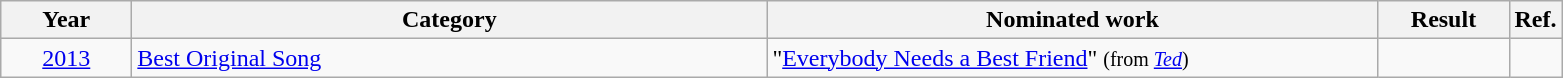<table class=wikitable>
<tr>
<th scope="col" style="width:5em;">Year</th>
<th scope="col" style="width:26em;">Category</th>
<th scope="col" style="width:25em;">Nominated work</th>
<th scope="col" style="width:5em;">Result</th>
<th>Ref.</th>
</tr>
<tr>
<td style="text-align:center;"><a href='#'>2013</a></td>
<td><a href='#'>Best Original Song</a></td>
<td>"<a href='#'>Everybody Needs a Best Friend</a>" <small>(from <em><a href='#'>Ted</a></em>)</small></td>
<td></td>
<td style="text-align:center;"></td>
</tr>
</table>
